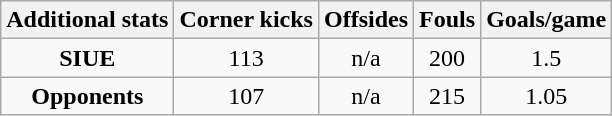<table class="wikitable" style="text-align:center;">
<tr>
<th>Additional stats</th>
<th>Corner kicks</th>
<th>Offsides</th>
<th>Fouls</th>
<th>Goals/game</th>
</tr>
<tr>
<td><strong>SIUE</strong></td>
<td>113</td>
<td>n/a</td>
<td>200</td>
<td>1.5</td>
</tr>
<tr>
<td><strong>Opponents</strong></td>
<td>107</td>
<td>n/a</td>
<td>215</td>
<td>1.05</td>
</tr>
</table>
